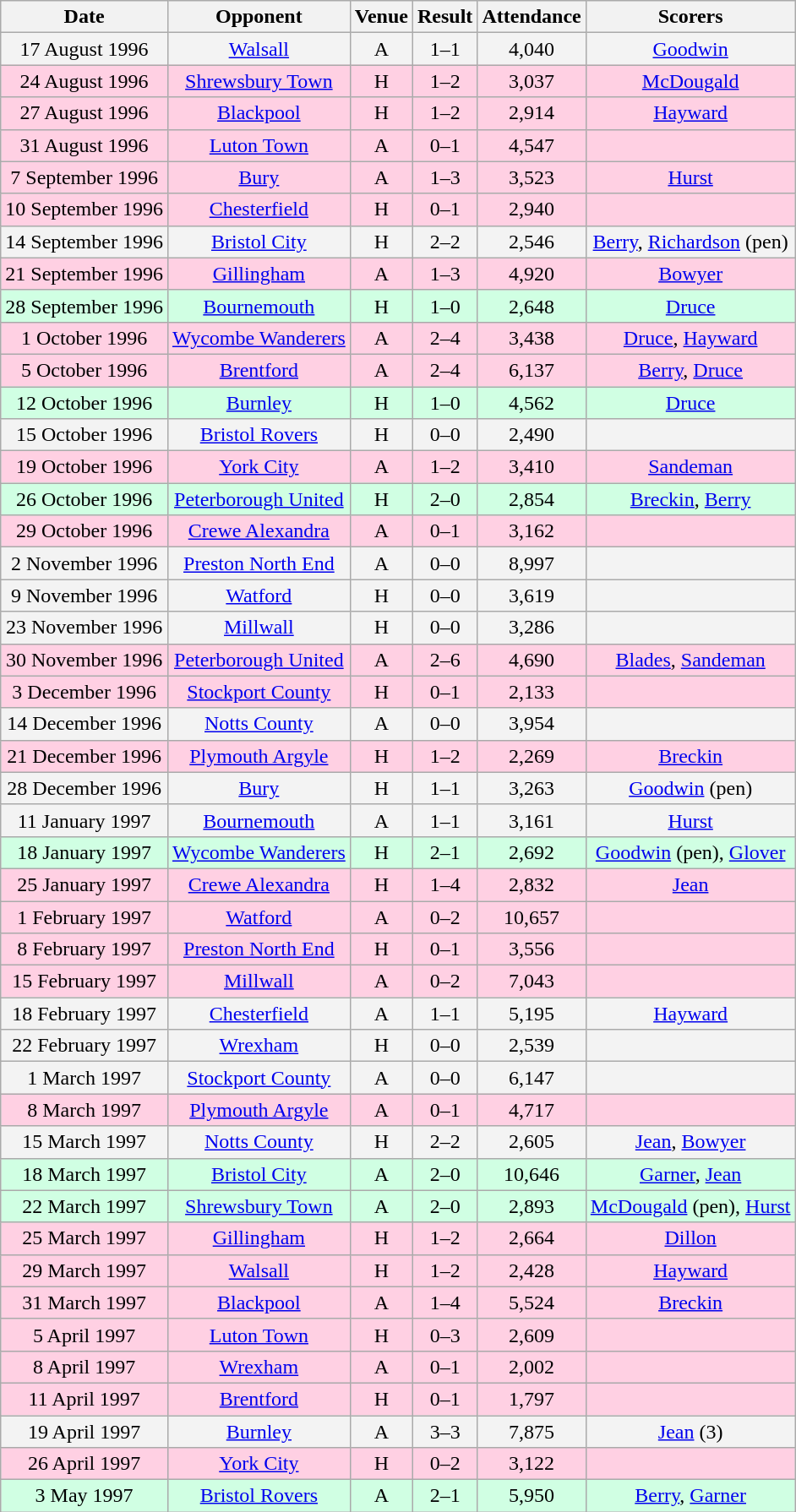<table class="wikitable sortable" style="text-align:center">
<tr>
<th>Date</th>
<th>Opponent</th>
<th>Venue</th>
<th>Result</th>
<th>Attendance</th>
<th>Scorers</th>
</tr>
<tr style="background-color: #f3f3f3;">
<td>17 August 1996</td>
<td><a href='#'>Walsall</a></td>
<td>A</td>
<td>1–1</td>
<td>4,040</td>
<td><a href='#'>Goodwin</a></td>
</tr>
<tr style="background-color: #ffd0e3;">
<td>24 August 1996</td>
<td><a href='#'>Shrewsbury Town</a></td>
<td>H</td>
<td>1–2</td>
<td>3,037</td>
<td><a href='#'>McDougald</a></td>
</tr>
<tr style="background-color: #ffd0e3;">
<td>27 August 1996</td>
<td><a href='#'>Blackpool</a></td>
<td>H</td>
<td>1–2</td>
<td>2,914</td>
<td><a href='#'>Hayward</a></td>
</tr>
<tr style="background-color: #ffd0e3;">
<td>31 August 1996</td>
<td><a href='#'>Luton Town</a></td>
<td>A</td>
<td>0–1</td>
<td>4,547</td>
<td></td>
</tr>
<tr style="background-color: #ffd0e3;">
<td>7 September 1996</td>
<td><a href='#'>Bury</a></td>
<td>A</td>
<td>1–3</td>
<td>3,523</td>
<td><a href='#'>Hurst</a></td>
</tr>
<tr style="background-color: #ffd0e3;">
<td>10 September 1996</td>
<td><a href='#'>Chesterfield</a></td>
<td>H</td>
<td>0–1</td>
<td>2,940</td>
<td></td>
</tr>
<tr style="background-color: #f3f3f3;">
<td>14 September 1996</td>
<td><a href='#'>Bristol City</a></td>
<td>H</td>
<td>2–2</td>
<td>2,546</td>
<td><a href='#'>Berry</a>, <a href='#'>Richardson</a> (pen)</td>
</tr>
<tr style="background-color: #ffd0e3;">
<td>21 September 1996</td>
<td><a href='#'>Gillingham</a></td>
<td>A</td>
<td>1–3</td>
<td>4,920</td>
<td><a href='#'>Bowyer</a></td>
</tr>
<tr style="background-color: #d0ffe3;">
<td>28 September 1996</td>
<td><a href='#'>Bournemouth</a></td>
<td>H</td>
<td>1–0</td>
<td>2,648</td>
<td><a href='#'>Druce</a></td>
</tr>
<tr style="background-color: #ffd0e3;">
<td>1 October 1996</td>
<td><a href='#'>Wycombe Wanderers</a></td>
<td>A</td>
<td>2–4</td>
<td>3,438</td>
<td><a href='#'>Druce</a>, <a href='#'>Hayward</a></td>
</tr>
<tr style="background-color: #ffd0e3;">
<td>5 October 1996</td>
<td><a href='#'>Brentford</a></td>
<td>A</td>
<td>2–4</td>
<td>6,137</td>
<td><a href='#'>Berry</a>, <a href='#'>Druce</a></td>
</tr>
<tr style="background-color: #d0ffe3;">
<td>12 October 1996</td>
<td><a href='#'>Burnley</a></td>
<td>H</td>
<td>1–0</td>
<td>4,562</td>
<td><a href='#'>Druce</a></td>
</tr>
<tr style="background-color: #f3f3f3;">
<td>15 October 1996</td>
<td><a href='#'>Bristol Rovers</a></td>
<td>H</td>
<td>0–0</td>
<td>2,490</td>
<td></td>
</tr>
<tr style="background-color: #ffd0e3;">
<td>19 October 1996</td>
<td><a href='#'>York City</a></td>
<td>A</td>
<td>1–2</td>
<td>3,410</td>
<td><a href='#'>Sandeman</a></td>
</tr>
<tr style="background-color: #d0ffe3;">
<td>26 October 1996</td>
<td><a href='#'>Peterborough United</a></td>
<td>H</td>
<td>2–0</td>
<td>2,854</td>
<td><a href='#'>Breckin</a>, <a href='#'>Berry</a></td>
</tr>
<tr style="background-color: #ffd0e3;">
<td>29 October 1996</td>
<td><a href='#'>Crewe Alexandra</a></td>
<td>A</td>
<td>0–1</td>
<td>3,162</td>
<td></td>
</tr>
<tr style="background-color: #f3f3f3;">
<td>2 November 1996</td>
<td><a href='#'>Preston North End</a></td>
<td>A</td>
<td>0–0</td>
<td>8,997</td>
<td></td>
</tr>
<tr style="background-color: #f3f3f3;">
<td>9 November 1996</td>
<td><a href='#'>Watford</a></td>
<td>H</td>
<td>0–0</td>
<td>3,619</td>
<td></td>
</tr>
<tr style="background-color: #f3f3f3;">
<td>23 November 1996</td>
<td><a href='#'>Millwall</a></td>
<td>H</td>
<td>0–0</td>
<td>3,286</td>
<td></td>
</tr>
<tr style="background-color: #ffd0e3;">
<td>30 November 1996</td>
<td><a href='#'>Peterborough United</a></td>
<td>A</td>
<td>2–6</td>
<td>4,690</td>
<td><a href='#'>Blades</a>, <a href='#'>Sandeman</a></td>
</tr>
<tr style="background-color: #ffd0e3;">
<td>3 December 1996</td>
<td><a href='#'>Stockport County</a></td>
<td>H</td>
<td>0–1</td>
<td>2,133</td>
<td></td>
</tr>
<tr style="background-color: #f3f3f3;">
<td>14 December 1996</td>
<td><a href='#'>Notts County</a></td>
<td>A</td>
<td>0–0</td>
<td>3,954</td>
<td></td>
</tr>
<tr style="background-color: #ffd0e3;">
<td>21 December 1996</td>
<td><a href='#'>Plymouth Argyle</a></td>
<td>H</td>
<td>1–2</td>
<td>2,269</td>
<td><a href='#'>Breckin</a></td>
</tr>
<tr style="background-color: #f3f3f3;">
<td>28 December 1996</td>
<td><a href='#'>Bury</a></td>
<td>H</td>
<td>1–1</td>
<td>3,263</td>
<td><a href='#'>Goodwin</a> (pen)</td>
</tr>
<tr style="background-color: #f3f3f3;">
<td>11 January 1997</td>
<td><a href='#'>Bournemouth</a></td>
<td>A</td>
<td>1–1</td>
<td>3,161</td>
<td><a href='#'>Hurst</a></td>
</tr>
<tr style="background-color: #d0ffe3;">
<td>18 January 1997</td>
<td><a href='#'>Wycombe Wanderers</a></td>
<td>H</td>
<td>2–1</td>
<td>2,692</td>
<td><a href='#'>Goodwin</a> (pen), <a href='#'>Glover</a></td>
</tr>
<tr style="background-color: #ffd0e3;">
<td>25 January 1997</td>
<td><a href='#'>Crewe Alexandra</a></td>
<td>H</td>
<td>1–4</td>
<td>2,832</td>
<td><a href='#'>Jean</a></td>
</tr>
<tr style="background-color: #ffd0e3;">
<td>1 February 1997</td>
<td><a href='#'>Watford</a></td>
<td>A</td>
<td>0–2</td>
<td>10,657</td>
<td></td>
</tr>
<tr style="background-color: #ffd0e3;">
<td>8 February 1997</td>
<td><a href='#'>Preston North End</a></td>
<td>H</td>
<td>0–1</td>
<td>3,556</td>
<td></td>
</tr>
<tr style="background-color: #ffd0e3;">
<td>15 February 1997</td>
<td><a href='#'>Millwall</a></td>
<td>A</td>
<td>0–2</td>
<td>7,043</td>
<td></td>
</tr>
<tr style="background-color: #f3f3f3;">
<td>18 February 1997</td>
<td><a href='#'>Chesterfield</a></td>
<td>A</td>
<td>1–1</td>
<td>5,195</td>
<td><a href='#'>Hayward</a></td>
</tr>
<tr style="background-color: #f3f3f3;">
<td>22 February 1997</td>
<td><a href='#'>Wrexham</a></td>
<td>H</td>
<td>0–0</td>
<td>2,539</td>
<td></td>
</tr>
<tr style="background-color: #f3f3f3;">
<td>1 March 1997</td>
<td><a href='#'>Stockport County</a></td>
<td>A</td>
<td>0–0</td>
<td>6,147</td>
<td></td>
</tr>
<tr style="background-color: #ffd0e3;">
<td>8 March 1997</td>
<td><a href='#'>Plymouth Argyle</a></td>
<td>A</td>
<td>0–1</td>
<td>4,717</td>
<td></td>
</tr>
<tr style="background-color: #f3f3f3;">
<td>15 March 1997</td>
<td><a href='#'>Notts County</a></td>
<td>H</td>
<td>2–2</td>
<td>2,605</td>
<td><a href='#'>Jean</a>, <a href='#'>Bowyer</a></td>
</tr>
<tr style="background-color: #d0ffe3;">
<td>18 March 1997</td>
<td><a href='#'>Bristol City</a></td>
<td>A</td>
<td>2–0</td>
<td>10,646</td>
<td><a href='#'>Garner</a>, <a href='#'>Jean</a></td>
</tr>
<tr style="background-color: #d0ffe3;">
<td>22 March 1997</td>
<td><a href='#'>Shrewsbury Town</a></td>
<td>A</td>
<td>2–0</td>
<td>2,893</td>
<td><a href='#'>McDougald</a> (pen), <a href='#'>Hurst</a></td>
</tr>
<tr style="background-color: #ffd0e3;">
<td>25 March 1997</td>
<td><a href='#'>Gillingham</a></td>
<td>H</td>
<td>1–2</td>
<td>2,664</td>
<td><a href='#'>Dillon</a></td>
</tr>
<tr style="background-color: #ffd0e3;">
<td>29 March 1997</td>
<td><a href='#'>Walsall</a></td>
<td>H</td>
<td>1–2</td>
<td>2,428</td>
<td><a href='#'>Hayward</a></td>
</tr>
<tr style="background-color: #ffd0e3;">
<td>31 March 1997</td>
<td><a href='#'>Blackpool</a></td>
<td>A</td>
<td>1–4</td>
<td>5,524</td>
<td><a href='#'>Breckin</a></td>
</tr>
<tr style="background-color: #ffd0e3;">
<td>5 April 1997</td>
<td><a href='#'>Luton Town</a></td>
<td>H</td>
<td>0–3</td>
<td>2,609</td>
<td></td>
</tr>
<tr style="background-color: #ffd0e3;">
<td>8 April 1997</td>
<td><a href='#'>Wrexham</a></td>
<td>A</td>
<td>0–1</td>
<td>2,002</td>
<td></td>
</tr>
<tr style="background-color: #ffd0e3;">
<td>11 April 1997</td>
<td><a href='#'>Brentford</a></td>
<td>H</td>
<td>0–1</td>
<td>1,797</td>
<td></td>
</tr>
<tr style="background-color: #f3f3f3;">
<td>19 April 1997</td>
<td><a href='#'>Burnley</a></td>
<td>A</td>
<td>3–3</td>
<td>7,875</td>
<td><a href='#'>Jean</a> (3)</td>
</tr>
<tr style="background-color: #ffd0e3;">
<td>26 April 1997</td>
<td><a href='#'>York City</a></td>
<td>H</td>
<td>0–2</td>
<td>3,122</td>
<td></td>
</tr>
<tr style="background-color: #d0ffe3;">
<td>3 May 1997</td>
<td><a href='#'>Bristol Rovers</a></td>
<td>A</td>
<td>2–1</td>
<td>5,950</td>
<td><a href='#'>Berry</a>, <a href='#'>Garner</a></td>
</tr>
</table>
